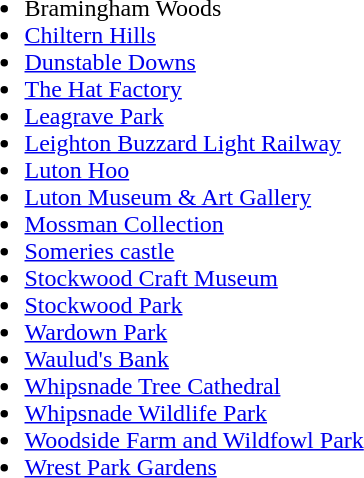<table>
<tr>
<td valign="top"><br><ul><li>  Bramingham Woods</li><li>  <a href='#'>Chiltern Hills</a></li><li>  <a href='#'>Dunstable Downs</a></li><li><a href='#'>The Hat Factory</a></li><li>  <a href='#'>Leagrave Park</a></li><li>  <a href='#'>Leighton Buzzard Light Railway</a></li><li>  <a href='#'>Luton Hoo</a></li><li> <a href='#'>Luton Museum & Art Gallery</a></li><li> <a href='#'>Mossman Collection</a></li><li><a href='#'>Someries castle</a></li><li>  <a href='#'>Stockwood Craft Museum</a></li><li> <a href='#'>Stockwood Park</a></li><li> <a href='#'>Wardown Park</a></li><li>  <a href='#'>Waulud's Bank</a></li><li> <a href='#'>Whipsnade Tree Cathedral</a></li><li>  <a href='#'>Whipsnade Wildlife Park</a></li><li><a href='#'>Woodside Farm and Wildfowl Park</a></li><li> <a href='#'>Wrest Park Gardens</a></li></ul></td>
</tr>
</table>
